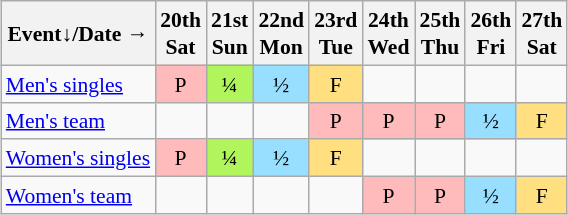<table class="wikitable" style="margin:0.5em auto; font-size:90%; line-height:1.25em; text-align:center;">
<tr>
<th>Event↓/Date →</th>
<th>20th<br>Sat</th>
<th>21st<br>Sun</th>
<th>22nd<br>Mon</th>
<th>23rd<br>Tue</th>
<th>24th<br>Wed</th>
<th>25th<br>Thu</th>
<th>26th<br>Fri</th>
<th>27th<br>Sat</th>
</tr>
<tr>
<td align="left"><a href='#'>Men's singles</a></td>
<td bgcolor="#FFBBBB">P</td>
<td bgcolor="#AFF55B">¼</td>
<td bgcolor="#97DEFF">½</td>
<td bgcolor="#FFDF80">F</td>
<td></td>
<td></td>
<td></td>
<td></td>
</tr>
<tr>
<td align="left"><a href='#'>Men's team</a></td>
<td></td>
<td></td>
<td></td>
<td bgcolor="#FFBBBB">P</td>
<td bgcolor="#FFBBBB">P</td>
<td bgcolor="#FFBBBB">P</td>
<td bgcolor="#97DEFF">½</td>
<td bgcolor="#FFDF80">F</td>
</tr>
<tr>
<td align="left"><a href='#'>Women's singles</a></td>
<td bgcolor="#FFBBBB">P</td>
<td bgcolor="#AFF55B">¼</td>
<td bgcolor="#97DEFF">½</td>
<td bgcolor="#FFDF80">F</td>
<td></td>
<td></td>
<td></td>
<td></td>
</tr>
<tr>
<td align="left"><a href='#'>Women's team</a></td>
<td></td>
<td></td>
<td></td>
<td></td>
<td bgcolor="#FFBBBB">P</td>
<td bgcolor="#FFBBBB">P</td>
<td bgcolor="#97DEFF">½</td>
<td bgcolor="#FFDF80">F</td>
</tr>
</table>
